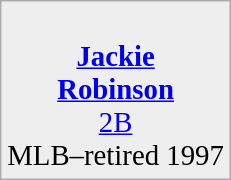<table class="wikitable" style="font-style:bold; font-size:120%; border:3px" cellpadding="3">
<tr align="center" bgcolor="eeeeee">
<td><br><strong><a href='#'>Jackie<br>Robinson</a></strong><br><a href='#'>2B</a><br><span>MLB–retired 1997<br></span></td>
</tr>
</table>
